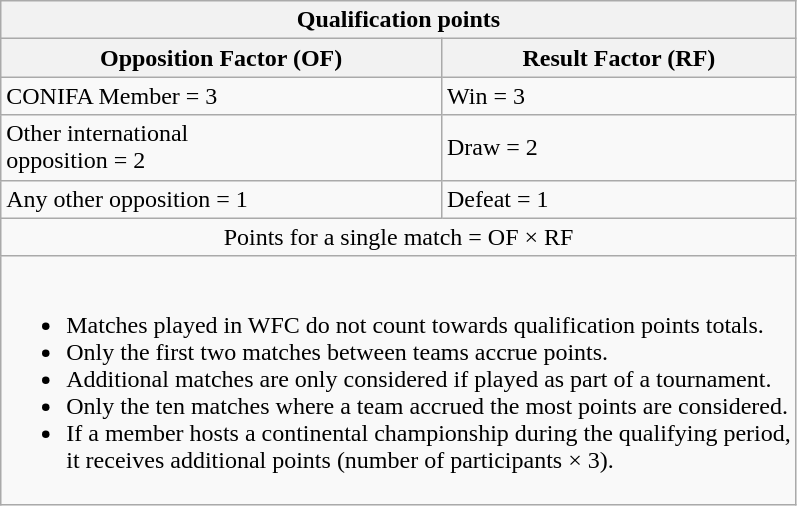<table class="wikitable">
<tr>
<th colspan=2>Qualification points</th>
</tr>
<tr>
<th>Opposition Factor (OF)</th>
<th>Result Factor (RF)</th>
</tr>
<tr>
<td>CONIFA Member = 3</td>
<td>Win = 3</td>
</tr>
<tr>
<td>Other international<br>opposition = 2</td>
<td>Draw = 2</td>
</tr>
<tr>
<td>Any other opposition = 1</td>
<td>Defeat = 1</td>
</tr>
<tr>
<td colspan=2 align=center>Points for a single match = OF × RF</td>
</tr>
<tr>
<td colspan=2><br><ul><li>Matches played in WFC do not count towards qualification points totals.</li><li>Only the first two matches between teams accrue points.</li><li>Additional matches are only considered if played as part of a tournament.</li><li>Only the ten matches where a team accrued the most points are considered.</li><li>If a member hosts a continental championship during the qualifying period,<br>it receives additional points (number of participants × 3).</li></ul></td>
</tr>
</table>
